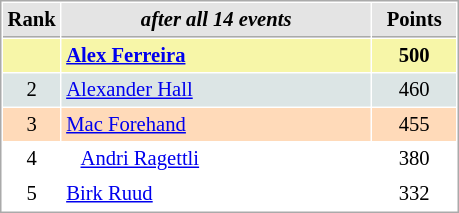<table cellspacing="1" cellpadding="3" style="border:1px solid #AAAAAA;font-size:86%">
<tr style="background-color: #E4E4E4;">
<th style="border-bottom:1px solid #AAAAAA; width: 10px;">Rank</th>
<th style="border-bottom:1px solid #AAAAAA; width: 200px;"><em>after all 14 events</em></th>
<th style="border-bottom:1px solid #AAAAAA; width: 50px;">Points</th>
</tr>
<tr style="background:#f7f6a8;">
<td align=center></td>
<td> <strong><a href='#'>Alex Ferreira</a></strong></td>
<td align=center><strong>500</strong></td>
</tr>
<tr style="background:#dce5e5;">
<td align=center>2</td>
<td> <a href='#'>Alexander Hall</a></td>
<td align=center>460</td>
</tr>
<tr style="background:#ffdab9;">
<td align=center>3</td>
<td> <a href='#'>Mac Forehand</a></td>
<td align=center>455</td>
</tr>
<tr>
<td align=center>4</td>
<td>   <a href='#'>Andri Ragettli</a></td>
<td align=center>380</td>
</tr>
<tr>
<td align=center>5</td>
<td> <a href='#'>Birk Ruud</a></td>
<td align=center>332</td>
</tr>
</table>
